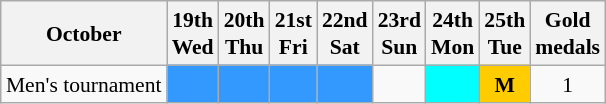<table class="wikitable" style="margin:0.5em auto; font-size:90%; line-height:1.25em;">
<tr>
<th>October</th>
<th>19th<br>Wed</th>
<th>20th<br>Thu</th>
<th>21st<br>Fri</th>
<th>22nd<br>Sat</th>
<th>23rd<br>Sun</th>
<th>24th<br>Mon</th>
<th>25th<br>Tue</th>
<th>Gold<br>medals</th>
</tr>
<tr align="center">
<td align="left">Men's tournament</td>
<td bgcolor="#3399ff"></td>
<td bgcolor="#3399ff"></td>
<td bgcolor="#3399ff"></td>
<td bgcolor="#3399ff"></td>
<td></td>
<td bgcolor="#00FFFF"></td>
<td bgcolor=#ffcc00><strong>M</strong></td>
<td>1</td>
</tr>
</table>
